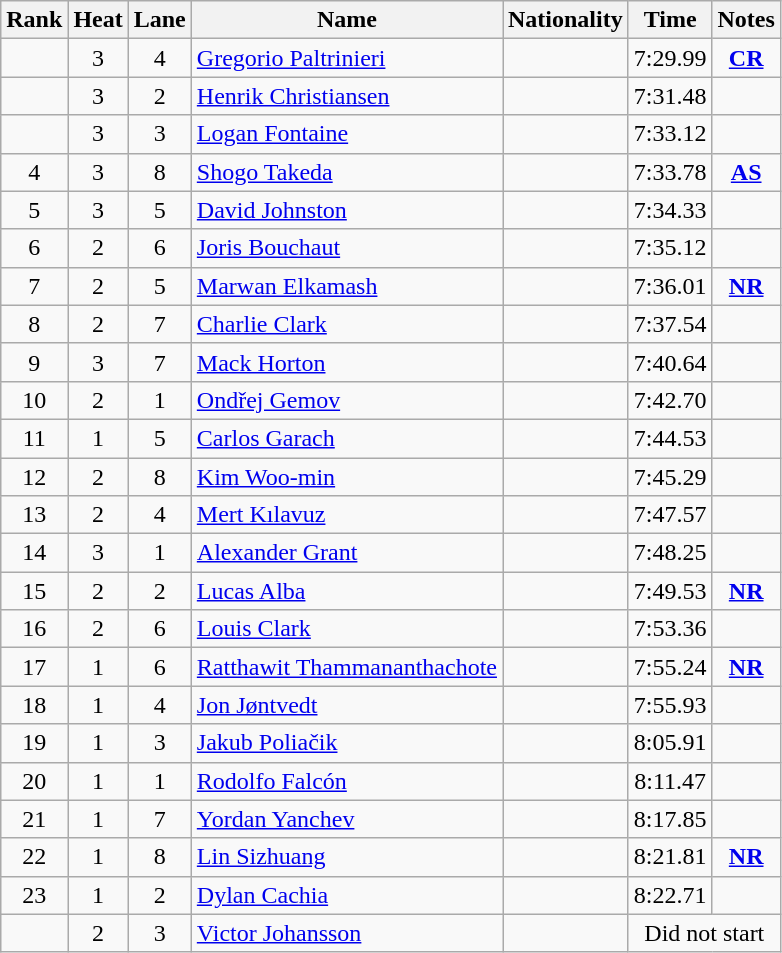<table class="wikitable sortable" style="text-align:center">
<tr>
<th>Rank</th>
<th>Heat</th>
<th>Lane</th>
<th>Name</th>
<th>Nationality</th>
<th>Time</th>
<th>Notes</th>
</tr>
<tr>
<td></td>
<td>3</td>
<td>4</td>
<td align=left><a href='#'>Gregorio Paltrinieri</a></td>
<td align=left></td>
<td>7:29.99</td>
<td><strong><a href='#'>CR</a></strong></td>
</tr>
<tr>
<td></td>
<td>3</td>
<td>2</td>
<td align=left><a href='#'>Henrik Christiansen</a></td>
<td align=left></td>
<td>7:31.48</td>
<td></td>
</tr>
<tr>
<td></td>
<td>3</td>
<td>3</td>
<td align=left><a href='#'>Logan Fontaine</a></td>
<td align=left></td>
<td>7:33.12</td>
<td></td>
</tr>
<tr>
<td>4</td>
<td>3</td>
<td>8</td>
<td align=left><a href='#'>Shogo Takeda</a></td>
<td align=left></td>
<td>7:33.78</td>
<td><strong><a href='#'>AS</a></strong></td>
</tr>
<tr>
<td>5</td>
<td>3</td>
<td>5</td>
<td align=left><a href='#'>David Johnston</a></td>
<td align=left></td>
<td>7:34.33</td>
<td></td>
</tr>
<tr>
<td>6</td>
<td>2</td>
<td>6</td>
<td align=left><a href='#'>Joris Bouchaut</a></td>
<td align=left></td>
<td>7:35.12</td>
<td></td>
</tr>
<tr>
<td>7</td>
<td>2</td>
<td>5</td>
<td align=left><a href='#'>Marwan Elkamash</a></td>
<td align=left></td>
<td>7:36.01</td>
<td><strong><a href='#'>NR</a></strong></td>
</tr>
<tr>
<td>8</td>
<td>2</td>
<td>7</td>
<td align=left><a href='#'>Charlie Clark</a></td>
<td align=left></td>
<td>7:37.54</td>
<td></td>
</tr>
<tr>
<td>9</td>
<td>3</td>
<td>7</td>
<td align=left><a href='#'>Mack Horton</a></td>
<td align=left></td>
<td>7:40.64</td>
<td></td>
</tr>
<tr>
<td>10</td>
<td>2</td>
<td>1</td>
<td align=left><a href='#'>Ondřej Gemov</a></td>
<td align=left></td>
<td>7:42.70</td>
<td></td>
</tr>
<tr>
<td>11</td>
<td>1</td>
<td>5</td>
<td align=left><a href='#'>Carlos Garach</a></td>
<td align=left></td>
<td>7:44.53</td>
<td></td>
</tr>
<tr>
<td>12</td>
<td>2</td>
<td>8</td>
<td align=left><a href='#'>Kim Woo-min</a></td>
<td align=left></td>
<td>7:45.29</td>
<td></td>
</tr>
<tr>
<td>13</td>
<td>2</td>
<td>4</td>
<td align=left><a href='#'>Mert Kılavuz</a></td>
<td align=left></td>
<td>7:47.57</td>
<td></td>
</tr>
<tr>
<td>14</td>
<td>3</td>
<td>1</td>
<td align=left><a href='#'>Alexander Grant</a></td>
<td align=left></td>
<td>7:48.25</td>
<td></td>
</tr>
<tr>
<td>15</td>
<td>2</td>
<td>2</td>
<td align=left><a href='#'>Lucas Alba</a></td>
<td align=left></td>
<td>7:49.53</td>
<td><strong><a href='#'>NR</a></strong></td>
</tr>
<tr>
<td>16</td>
<td>2</td>
<td>6</td>
<td align=left><a href='#'>Louis Clark</a></td>
<td align=left></td>
<td>7:53.36</td>
<td></td>
</tr>
<tr>
<td>17</td>
<td>1</td>
<td>6</td>
<td align=left><a href='#'>Ratthawit Thammananthachote</a></td>
<td align=left></td>
<td>7:55.24</td>
<td><strong><a href='#'>NR</a></strong></td>
</tr>
<tr>
<td>18</td>
<td>1</td>
<td>4</td>
<td align=left><a href='#'>Jon Jøntvedt</a></td>
<td align=left></td>
<td>7:55.93</td>
<td></td>
</tr>
<tr>
<td>19</td>
<td>1</td>
<td>3</td>
<td align=left><a href='#'>Jakub Poliačik</a></td>
<td align=left></td>
<td>8:05.91</td>
<td></td>
</tr>
<tr>
<td>20</td>
<td>1</td>
<td>1</td>
<td align=left><a href='#'>Rodolfo Falcón</a></td>
<td align=left></td>
<td>8:11.47</td>
<td></td>
</tr>
<tr>
<td>21</td>
<td>1</td>
<td>7</td>
<td align=left><a href='#'>Yordan Yanchev</a></td>
<td align=left></td>
<td>8:17.85</td>
<td></td>
</tr>
<tr>
<td>22</td>
<td>1</td>
<td>8</td>
<td align=left><a href='#'>Lin Sizhuang</a></td>
<td align=left></td>
<td>8:21.81</td>
<td><strong><a href='#'>NR</a></strong></td>
</tr>
<tr>
<td>23</td>
<td>1</td>
<td>2</td>
<td align=left><a href='#'>Dylan Cachia</a></td>
<td align=left></td>
<td>8:22.71</td>
<td></td>
</tr>
<tr>
<td></td>
<td>2</td>
<td>3</td>
<td align=left><a href='#'>Victor Johansson</a></td>
<td align=left></td>
<td colspan=2>Did not start</td>
</tr>
</table>
